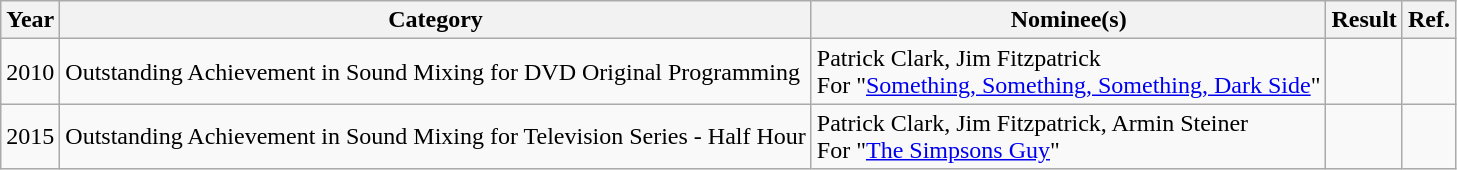<table class="wikitable">
<tr>
<th>Year</th>
<th>Category</th>
<th>Nominee(s)</th>
<th>Result</th>
<th>Ref.</th>
</tr>
<tr>
<td>2010</td>
<td>Outstanding Achievement in Sound Mixing for DVD Original Programming</td>
<td>Patrick Clark, Jim Fitzpatrick<br>For "<a href='#'>Something, Something, Something, Dark Side</a>"</td>
<td></td>
<td></td>
</tr>
<tr>
<td>2015</td>
<td>Outstanding Achievement in Sound Mixing for Television Series - Half Hour</td>
<td>Patrick Clark, Jim Fitzpatrick, Armin Steiner<br>For "<a href='#'>The Simpsons Guy</a>"</td>
<td></td>
<td></td>
</tr>
</table>
